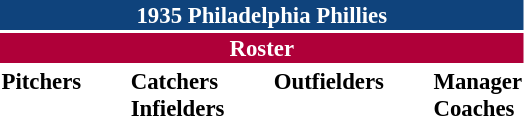<table class="toccolours" style="font-size: 95%;">
<tr>
<th colspan="10" style="background-color: #0f437c; color: white; text-align: center;">1935 Philadelphia Phillies</th>
</tr>
<tr>
<td colspan="10" style="background-color: #af0039; color: white; text-align: center;"><strong>Roster</strong></td>
</tr>
<tr>
<td valign="top"><strong>Pitchers</strong><br>













</td>
<td width="25px"></td>
<td valign="top"><strong>Catchers</strong><br>



<strong>Infielders</strong>







</td>
<td width="25px"></td>
<td valign="top"><strong>Outfielders</strong><br>



</td>
<td width="25px"></td>
<td valign="top"><strong>Manager</strong><br>
<strong>Coaches</strong>


</td>
</tr>
</table>
